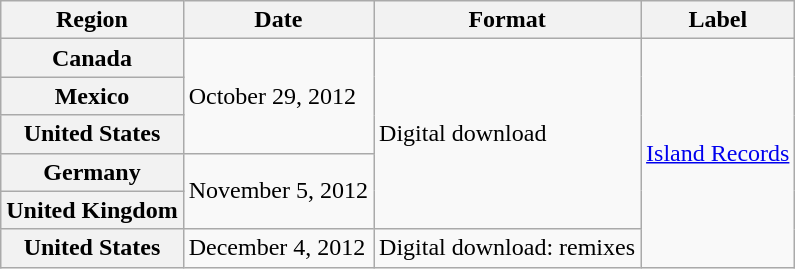<table class="wikitable plainrowheaders">
<tr>
<th scope="col">Region</th>
<th scope="col">Date</th>
<th scope="col">Format</th>
<th scope="col">Label</th>
</tr>
<tr>
<th scope="row">Canada</th>
<td rowspan="3">October 29, 2012</td>
<td rowspan="5">Digital download</td>
<td rowspan="6"><a href='#'>Island Records</a></td>
</tr>
<tr>
<th scope="row">Mexico</th>
</tr>
<tr>
<th scope="row">United States</th>
</tr>
<tr>
<th scope="row">Germany</th>
<td rowspan="2">November 5, 2012</td>
</tr>
<tr>
<th scope="row">United Kingdom</th>
</tr>
<tr>
<th scope="row">United States</th>
<td>December 4, 2012</td>
<td>Digital download: remixes</td>
</tr>
</table>
